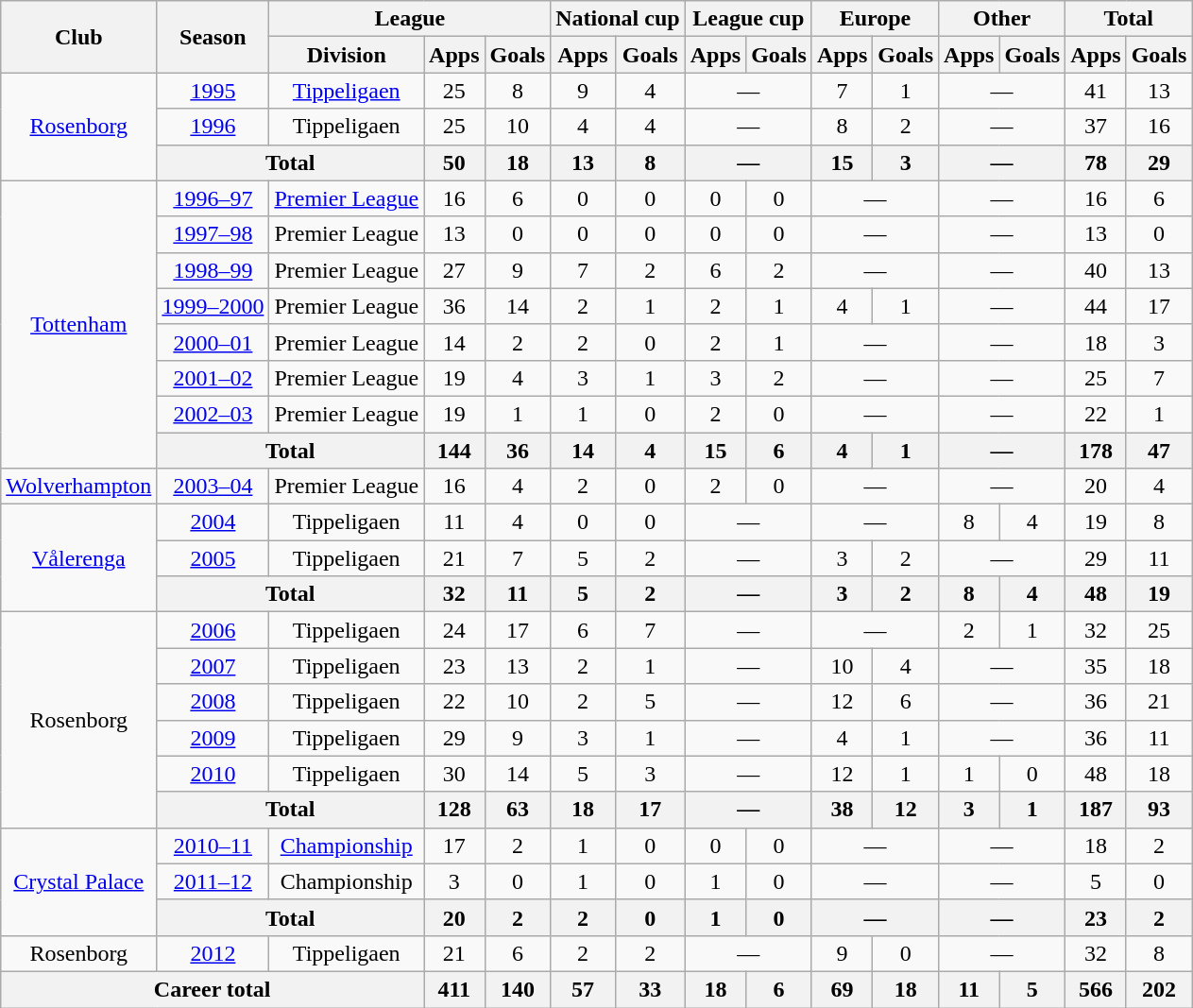<table class="wikitable" style="text-align:center">
<tr>
<th rowspan="2">Club</th>
<th rowspan="2">Season</th>
<th colspan="3">League</th>
<th colspan="2">National cup</th>
<th colspan="2">League cup</th>
<th colspan="2">Europe</th>
<th colspan="2">Other</th>
<th colspan="2">Total</th>
</tr>
<tr>
<th>Division</th>
<th>Apps</th>
<th>Goals</th>
<th>Apps</th>
<th>Goals</th>
<th>Apps</th>
<th>Goals</th>
<th>Apps</th>
<th>Goals</th>
<th>Apps</th>
<th>Goals</th>
<th>Apps</th>
<th>Goals</th>
</tr>
<tr>
<td rowspan="3"><a href='#'>Rosenborg</a></td>
<td><a href='#'>1995</a></td>
<td><a href='#'>Tippeligaen</a></td>
<td>25</td>
<td>8</td>
<td>9</td>
<td>4</td>
<td colspan="2">—</td>
<td>7</td>
<td>1</td>
<td colspan="2">—</td>
<td>41</td>
<td>13</td>
</tr>
<tr>
<td><a href='#'>1996</a></td>
<td>Tippeligaen</td>
<td>25</td>
<td>10</td>
<td>4</td>
<td>4</td>
<td colspan="2">—</td>
<td>8</td>
<td>2</td>
<td colspan="2">—</td>
<td>37</td>
<td>16</td>
</tr>
<tr>
<th colspan="2">Total</th>
<th>50</th>
<th>18</th>
<th>13</th>
<th>8</th>
<th colspan="2">—</th>
<th>15</th>
<th>3</th>
<th colspan="2">—</th>
<th>78</th>
<th>29</th>
</tr>
<tr>
<td rowspan="8"><a href='#'>Tottenham</a></td>
<td><a href='#'>1996–97</a></td>
<td><a href='#'>Premier League</a></td>
<td>16</td>
<td>6</td>
<td>0</td>
<td>0</td>
<td>0</td>
<td>0</td>
<td colspan="2">—</td>
<td colspan="2">—</td>
<td>16</td>
<td>6</td>
</tr>
<tr>
<td><a href='#'>1997–98</a></td>
<td>Premier League</td>
<td>13</td>
<td>0</td>
<td>0</td>
<td>0</td>
<td>0</td>
<td>0</td>
<td colspan="2">—</td>
<td colspan="2">—</td>
<td>13</td>
<td>0</td>
</tr>
<tr>
<td><a href='#'>1998–99</a></td>
<td>Premier League</td>
<td>27</td>
<td>9</td>
<td>7</td>
<td>2</td>
<td>6</td>
<td>2</td>
<td colspan="2">—</td>
<td colspan="2">—</td>
<td>40</td>
<td>13</td>
</tr>
<tr>
<td><a href='#'>1999–2000</a></td>
<td>Premier League</td>
<td>36</td>
<td>14</td>
<td>2</td>
<td>1</td>
<td>2</td>
<td>1</td>
<td>4</td>
<td>1</td>
<td colspan="2">—</td>
<td>44</td>
<td>17</td>
</tr>
<tr>
<td><a href='#'>2000–01</a></td>
<td>Premier League</td>
<td>14</td>
<td>2</td>
<td>2</td>
<td>0</td>
<td>2</td>
<td>1</td>
<td colspan="2">—</td>
<td colspan="2">—</td>
<td>18</td>
<td>3</td>
</tr>
<tr>
<td><a href='#'>2001–02</a></td>
<td>Premier League</td>
<td>19</td>
<td>4</td>
<td>3</td>
<td>1</td>
<td>3</td>
<td>2</td>
<td colspan="2">—</td>
<td colspan="2">—</td>
<td>25</td>
<td>7</td>
</tr>
<tr>
<td><a href='#'>2002–03</a></td>
<td>Premier League</td>
<td>19</td>
<td>1</td>
<td>1</td>
<td>0</td>
<td>2</td>
<td>0</td>
<td colspan="2">—</td>
<td colspan="2">—</td>
<td>22</td>
<td>1</td>
</tr>
<tr>
<th colspan="2">Total</th>
<th>144</th>
<th>36</th>
<th>14</th>
<th>4</th>
<th>15</th>
<th>6</th>
<th>4</th>
<th>1</th>
<th colspan="2">—</th>
<th>178</th>
<th>47</th>
</tr>
<tr>
<td><a href='#'>Wolverhampton</a></td>
<td><a href='#'>2003–04</a></td>
<td>Premier League</td>
<td>16</td>
<td>4</td>
<td>2</td>
<td>0</td>
<td>2</td>
<td>0</td>
<td colspan="2">—</td>
<td colspan="2">—</td>
<td>20</td>
<td>4</td>
</tr>
<tr>
<td rowspan="3"><a href='#'>Vålerenga</a></td>
<td><a href='#'>2004</a></td>
<td>Tippeligaen</td>
<td>11</td>
<td>4</td>
<td>0</td>
<td>0</td>
<td colspan="2">—</td>
<td colspan="2">—</td>
<td>8</td>
<td>4</td>
<td>19</td>
<td>8</td>
</tr>
<tr>
<td><a href='#'>2005</a></td>
<td>Tippeligaen</td>
<td>21</td>
<td>7</td>
<td>5</td>
<td>2</td>
<td colspan="2">—</td>
<td>3</td>
<td>2</td>
<td colspan="2">—</td>
<td>29</td>
<td>11</td>
</tr>
<tr>
<th colspan="2">Total</th>
<th>32</th>
<th>11</th>
<th>5</th>
<th>2</th>
<th colspan="2">—</th>
<th>3</th>
<th>2</th>
<th>8</th>
<th>4</th>
<th>48</th>
<th>19</th>
</tr>
<tr>
<td rowspan="6">Rosenborg</td>
<td><a href='#'>2006</a></td>
<td>Tippeligaen</td>
<td>24</td>
<td>17</td>
<td>6</td>
<td>7</td>
<td colspan="2">—</td>
<td colspan="2">—</td>
<td>2</td>
<td>1</td>
<td>32</td>
<td>25</td>
</tr>
<tr>
<td><a href='#'>2007</a></td>
<td>Tippeligaen</td>
<td>23</td>
<td>13</td>
<td>2</td>
<td>1</td>
<td colspan="2">—</td>
<td>10</td>
<td>4</td>
<td colspan="2">—</td>
<td>35</td>
<td>18</td>
</tr>
<tr>
<td><a href='#'>2008</a></td>
<td>Tippeligaen</td>
<td>22</td>
<td>10</td>
<td>2</td>
<td>5</td>
<td colspan="2">—</td>
<td>12</td>
<td>6</td>
<td colspan="2">—</td>
<td>36</td>
<td>21</td>
</tr>
<tr>
<td><a href='#'>2009</a></td>
<td>Tippeligaen</td>
<td>29</td>
<td>9</td>
<td>3</td>
<td>1</td>
<td colspan="2">—</td>
<td>4</td>
<td>1</td>
<td colspan="2">—</td>
<td>36</td>
<td>11</td>
</tr>
<tr>
<td><a href='#'>2010</a></td>
<td>Tippeligaen</td>
<td>30</td>
<td>14</td>
<td>5</td>
<td>3</td>
<td colspan="2">—</td>
<td>12</td>
<td>1</td>
<td>1</td>
<td>0</td>
<td>48</td>
<td>18</td>
</tr>
<tr>
<th colspan="2">Total</th>
<th>128</th>
<th>63</th>
<th>18</th>
<th>17</th>
<th colspan="2">—</th>
<th>38</th>
<th>12</th>
<th>3</th>
<th>1</th>
<th>187</th>
<th>93</th>
</tr>
<tr>
<td rowspan="3"><a href='#'>Crystal Palace</a></td>
<td><a href='#'>2010–11</a></td>
<td><a href='#'>Championship</a></td>
<td>17</td>
<td>2</td>
<td>1</td>
<td>0</td>
<td>0</td>
<td>0</td>
<td colspan="2">—</td>
<td colspan="2">—</td>
<td>18</td>
<td>2</td>
</tr>
<tr>
<td><a href='#'>2011–12</a></td>
<td>Championship</td>
<td>3</td>
<td>0</td>
<td>1</td>
<td>0</td>
<td>1</td>
<td>0</td>
<td colspan="2">—</td>
<td colspan="2">—</td>
<td>5</td>
<td>0</td>
</tr>
<tr>
<th colspan="2">Total</th>
<th>20</th>
<th>2</th>
<th>2</th>
<th>0</th>
<th>1</th>
<th>0</th>
<th colspan="2">—</th>
<th colspan="2">—</th>
<th>23</th>
<th>2</th>
</tr>
<tr>
<td>Rosenborg</td>
<td><a href='#'>2012</a></td>
<td>Tippeligaen</td>
<td>21</td>
<td>6</td>
<td>2</td>
<td>2</td>
<td colspan="2">—</td>
<td>9</td>
<td>0</td>
<td colspan="2">—</td>
<td>32</td>
<td>8</td>
</tr>
<tr>
<th colspan="3">Career total</th>
<th>411</th>
<th>140</th>
<th>57</th>
<th>33</th>
<th>18</th>
<th>6</th>
<th>69</th>
<th>18</th>
<th>11</th>
<th>5</th>
<th>566</th>
<th>202</th>
</tr>
</table>
